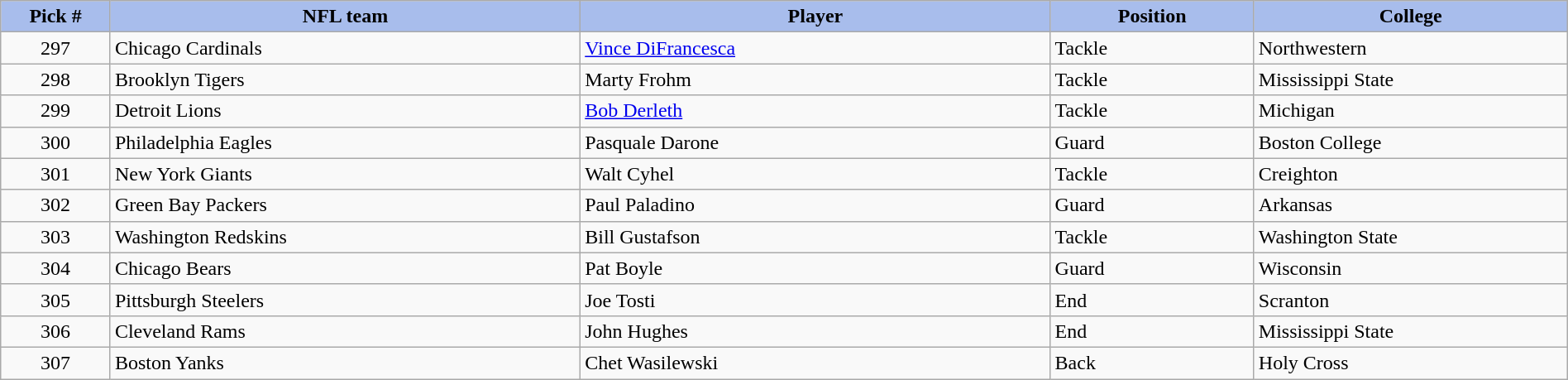<table class="wikitable sortable sortable" style="width: 100%">
<tr>
<th style="background:#A8BDEC;" width=7%>Pick #</th>
<th width=30% style="background:#A8BDEC;">NFL team</th>
<th width=30% style="background:#A8BDEC;">Player</th>
<th width=13% style="background:#A8BDEC;">Position</th>
<th style="background:#A8BDEC;">College</th>
</tr>
<tr>
<td align=center>297</td>
<td>Chicago Cardinals</td>
<td><a href='#'>Vince DiFrancesca</a></td>
<td>Tackle</td>
<td>Northwestern</td>
</tr>
<tr>
<td align=center>298</td>
<td>Brooklyn Tigers</td>
<td>Marty Frohm</td>
<td>Tackle</td>
<td>Mississippi State</td>
</tr>
<tr>
<td align=center>299</td>
<td>Detroit Lions</td>
<td><a href='#'>Bob Derleth</a></td>
<td>Tackle</td>
<td>Michigan</td>
</tr>
<tr>
<td align=center>300</td>
<td>Philadelphia Eagles</td>
<td>Pasquale Darone</td>
<td>Guard</td>
<td>Boston College</td>
</tr>
<tr>
<td align=center>301</td>
<td>New York Giants</td>
<td>Walt Cyhel</td>
<td>Tackle</td>
<td>Creighton</td>
</tr>
<tr>
<td align=center>302</td>
<td>Green Bay Packers</td>
<td>Paul Paladino</td>
<td>Guard</td>
<td>Arkansas</td>
</tr>
<tr>
<td align=center>303</td>
<td>Washington Redskins</td>
<td>Bill Gustafson</td>
<td>Tackle</td>
<td>Washington State</td>
</tr>
<tr>
<td align=center>304</td>
<td>Chicago Bears</td>
<td>Pat Boyle</td>
<td>Guard</td>
<td>Wisconsin</td>
</tr>
<tr>
<td align=center>305</td>
<td>Pittsburgh Steelers</td>
<td>Joe Tosti</td>
<td>End</td>
<td>Scranton</td>
</tr>
<tr>
<td align=center>306</td>
<td>Cleveland Rams</td>
<td>John Hughes</td>
<td>End</td>
<td>Mississippi State</td>
</tr>
<tr>
<td align=center>307</td>
<td>Boston Yanks</td>
<td>Chet Wasilewski</td>
<td>Back</td>
<td>Holy Cross</td>
</tr>
</table>
